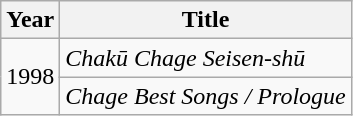<table class="wikitable">
<tr>
<th>Year</th>
<th>Title</th>
</tr>
<tr>
<td rowspan="2">1998</td>
<td><em>Chakū Chage Seisen-shū</em></td>
</tr>
<tr>
<td><em>Chage Best Songs / Prologue</em></td>
</tr>
</table>
